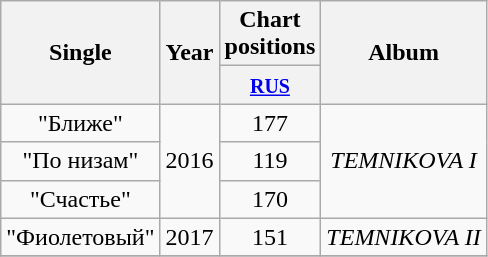<table class="wikitable plainrowheaders" style="text-align: center;">
<tr>
<th rowspan="2">Single</th>
<th rowspan="2">Year</th>
<th colspan="1">Chart positions</th>
<th rowspan="2">Album</th>
</tr>
<tr>
<th style="width:30px;"><small> <a href='#'>RUS</a> </small></th>
</tr>
<tr>
<td>"Ближе"</td>
<td rowspan="3">2016</td>
<td>177</td>
<td rowspan="3"><em>TEMNIKOVA I</em></td>
</tr>
<tr>
<td>"По низам"</td>
<td>119</td>
</tr>
<tr>
<td>"Счастье"</td>
<td>170</td>
</tr>
<tr>
<td>"Фиолетовый"</td>
<td rowspan="1">2017</td>
<td>151</td>
<td rowspan="1"><em>TEMNIKOVA II</em></td>
</tr>
<tr>
</tr>
</table>
